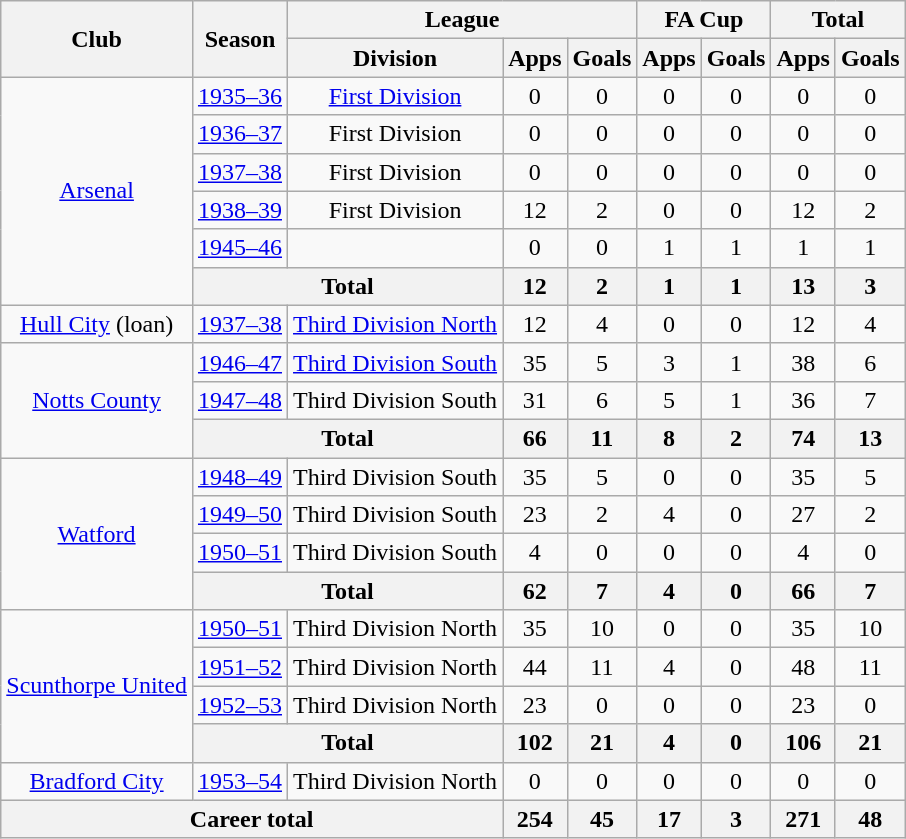<table class="wikitable" style="text-align: center;">
<tr>
<th rowspan="2">Club</th>
<th rowspan="2">Season</th>
<th colspan="3">League</th>
<th colspan="2">FA Cup</th>
<th colspan="2">Total</th>
</tr>
<tr>
<th>Division</th>
<th>Apps</th>
<th>Goals</th>
<th>Apps</th>
<th>Goals</th>
<th>Apps</th>
<th>Goals</th>
</tr>
<tr>
<td rowspan="6"><a href='#'>Arsenal</a></td>
<td><a href='#'>1935–36</a></td>
<td><a href='#'>First Division</a></td>
<td>0</td>
<td>0</td>
<td>0</td>
<td>0</td>
<td>0</td>
<td>0</td>
</tr>
<tr>
<td><a href='#'>1936–37</a></td>
<td>First Division</td>
<td>0</td>
<td>0</td>
<td>0</td>
<td>0</td>
<td>0</td>
<td>0</td>
</tr>
<tr>
<td><a href='#'>1937–38</a></td>
<td>First Division</td>
<td>0</td>
<td>0</td>
<td>0</td>
<td>0</td>
<td>0</td>
<td>0</td>
</tr>
<tr>
<td><a href='#'>1938–39</a></td>
<td>First Division</td>
<td>12</td>
<td>2</td>
<td>0</td>
<td>0</td>
<td>12</td>
<td>2</td>
</tr>
<tr>
<td><a href='#'>1945–46</a></td>
<td></td>
<td>0</td>
<td>0</td>
<td>1</td>
<td>1</td>
<td>1</td>
<td>1</td>
</tr>
<tr>
<th colspan="2">Total</th>
<th>12</th>
<th>2</th>
<th>1</th>
<th>1</th>
<th>13</th>
<th>3</th>
</tr>
<tr>
<td><a href='#'>Hull City</a> (loan)</td>
<td><a href='#'>1937–38</a></td>
<td><a href='#'>Third Division North</a></td>
<td>12</td>
<td>4</td>
<td>0</td>
<td>0</td>
<td>12</td>
<td>4</td>
</tr>
<tr>
<td rowspan="3"><a href='#'>Notts County</a></td>
<td><a href='#'>1946–47</a></td>
<td><a href='#'>Third Division South</a></td>
<td>35</td>
<td>5</td>
<td>3</td>
<td>1</td>
<td>38</td>
<td>6</td>
</tr>
<tr>
<td><a href='#'>1947–48</a></td>
<td>Third Division South</td>
<td>31</td>
<td>6</td>
<td>5</td>
<td>1</td>
<td>36</td>
<td>7</td>
</tr>
<tr>
<th colspan="2">Total</th>
<th>66</th>
<th>11</th>
<th>8</th>
<th>2</th>
<th>74</th>
<th>13</th>
</tr>
<tr>
<td rowspan="4"><a href='#'>Watford</a></td>
<td><a href='#'>1948–49</a></td>
<td>Third Division South</td>
<td>35</td>
<td>5</td>
<td>0</td>
<td>0</td>
<td>35</td>
<td>5</td>
</tr>
<tr>
<td><a href='#'>1949–50</a></td>
<td>Third Division South</td>
<td>23</td>
<td>2</td>
<td>4</td>
<td>0</td>
<td>27</td>
<td>2</td>
</tr>
<tr>
<td><a href='#'>1950–51</a></td>
<td>Third Division South</td>
<td>4</td>
<td>0</td>
<td>0</td>
<td>0</td>
<td>4</td>
<td>0</td>
</tr>
<tr>
<th colspan="2">Total</th>
<th>62</th>
<th>7</th>
<th>4</th>
<th>0</th>
<th>66</th>
<th>7</th>
</tr>
<tr>
<td rowspan="4"><a href='#'>Scunthorpe United</a></td>
<td><a href='#'>1950–51</a></td>
<td>Third Division North</td>
<td>35</td>
<td>10</td>
<td>0</td>
<td>0</td>
<td>35</td>
<td>10</td>
</tr>
<tr>
<td><a href='#'>1951–52</a></td>
<td>Third Division North</td>
<td>44</td>
<td>11</td>
<td>4</td>
<td>0</td>
<td>48</td>
<td>11</td>
</tr>
<tr>
<td><a href='#'>1952–53</a></td>
<td>Third Division North</td>
<td>23</td>
<td>0</td>
<td>0</td>
<td>0</td>
<td>23</td>
<td>0</td>
</tr>
<tr>
<th colspan="2">Total</th>
<th>102</th>
<th>21</th>
<th>4</th>
<th>0</th>
<th>106</th>
<th>21</th>
</tr>
<tr>
<td><a href='#'>Bradford City</a></td>
<td><a href='#'>1953–54</a></td>
<td>Third Division North</td>
<td>0</td>
<td>0</td>
<td>0</td>
<td>0</td>
<td>0</td>
<td>0</td>
</tr>
<tr>
<th colspan="3">Career total</th>
<th>254</th>
<th>45</th>
<th>17</th>
<th>3</th>
<th>271</th>
<th>48</th>
</tr>
</table>
